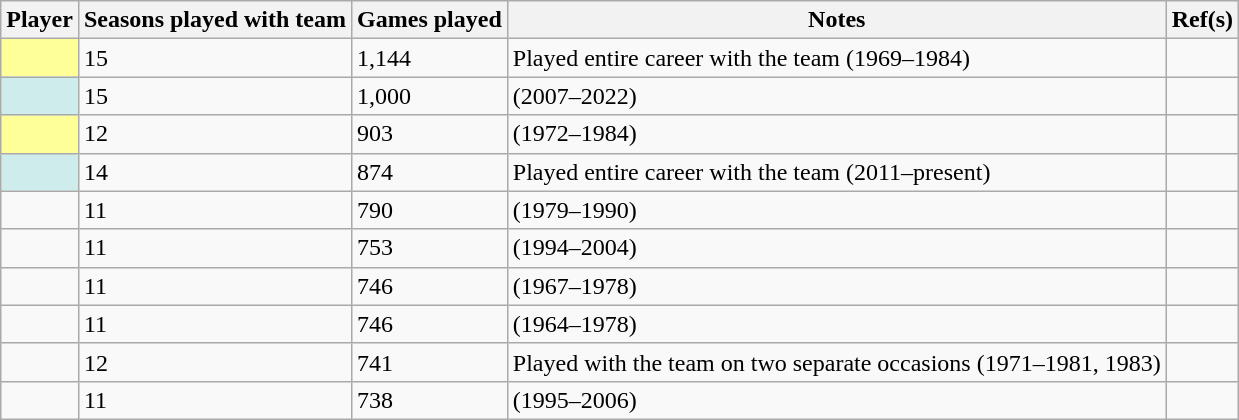<table class="wikitable sortable plainrowheaders">
<tr>
<th scope="col">Player</th>
<th scope="col">Seasons played with team</th>
<th scope="col">Games played</th>
<th scope="col">Notes</th>
<th scope="col" class="unsortable">Ref(s)</th>
</tr>
<tr>
<td style="background:#FFFF99"></td>
<td>15</td>
<td>1,144</td>
<td>Played entire career with the team (1969–1984)</td>
<td></td>
</tr>
<tr>
<td style="background:#CFECEC"></td>
<td>15</td>
<td>1,000</td>
<td>(2007–2022)</td>
<td></td>
</tr>
<tr>
<td style="background:#FFFF99"></td>
<td>12</td>
<td>903</td>
<td>(1972–1984)</td>
<td></td>
</tr>
<tr>
<td style="background:#CFECEC"></td>
<td>14</td>
<td>874</td>
<td>Played entire career with the team (2011–present)</td>
<td></td>
</tr>
<tr>
<td></td>
<td>11</td>
<td>790</td>
<td>(1979–1990)</td>
<td></td>
</tr>
<tr>
<td></td>
<td>11</td>
<td>753</td>
<td>(1994–2004)</td>
<td></td>
</tr>
<tr>
<td></td>
<td>11</td>
<td>746</td>
<td>(1967–1978)</td>
<td></td>
</tr>
<tr>
<td></td>
<td>11</td>
<td>746</td>
<td>(1964–1978)</td>
<td></td>
</tr>
<tr>
<td></td>
<td>12</td>
<td>741</td>
<td>Played with the team on two separate occasions (1971–1981, 1983)</td>
<td></td>
</tr>
<tr>
<td></td>
<td>11</td>
<td>738</td>
<td>(1995–2006)</td>
<td></td>
</tr>
</table>
